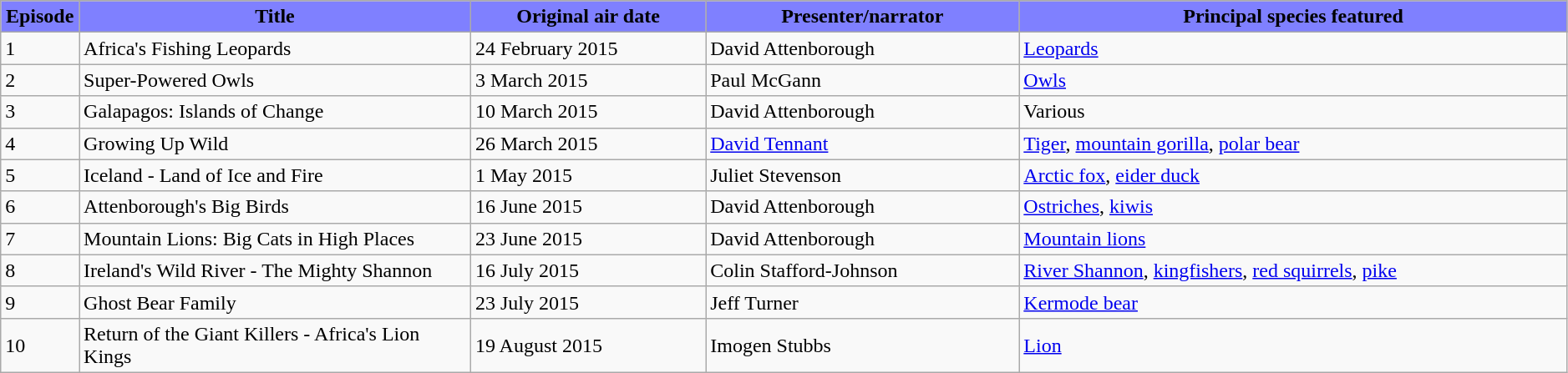<table class="wikitable plainrowheaders" width=99%>
<tr style="background:#fdd;">
<th style="background-color: #7F80FF" width="5%">Episode</th>
<th style="background-color: #7F80FF" width="25%">Title</th>
<th style="background-color: #7F80FF" width="15%">Original air date</th>
<th style="background-color: #7F80FF" width="20%">Presenter/narrator</th>
<th style="background-color: #7F80FF" width="35%">Principal species featured</th>
</tr>
<tr>
<td>1</td>
<td>Africa's Fishing Leopards</td>
<td>24 February 2015</td>
<td>David Attenborough</td>
<td><a href='#'>Leopards</a></td>
</tr>
<tr>
<td>2</td>
<td>Super-Powered Owls</td>
<td>3 March 2015</td>
<td>Paul McGann</td>
<td><a href='#'>Owls</a></td>
</tr>
<tr>
<td>3</td>
<td>Galapagos: Islands of Change</td>
<td>10 March 2015</td>
<td>David Attenborough</td>
<td>Various</td>
</tr>
<tr>
<td>4</td>
<td>Growing Up Wild</td>
<td>26 March 2015</td>
<td><a href='#'>David Tennant</a></td>
<td><a href='#'>Tiger</a>, <a href='#'>mountain gorilla</a>, <a href='#'>polar bear</a></td>
</tr>
<tr>
<td>5</td>
<td>Iceland - Land of Ice and Fire</td>
<td>1 May 2015</td>
<td>Juliet Stevenson</td>
<td><a href='#'>Arctic fox</a>, <a href='#'>eider duck</a></td>
</tr>
<tr>
<td>6</td>
<td>Attenborough's Big Birds</td>
<td>16 June 2015</td>
<td>David Attenborough</td>
<td><a href='#'>Ostriches</a>, <a href='#'>kiwis</a></td>
</tr>
<tr>
<td>7</td>
<td>Mountain Lions: Big Cats in High Places</td>
<td>23 June 2015</td>
<td>David Attenborough</td>
<td><a href='#'>Mountain lions</a></td>
</tr>
<tr>
<td>8</td>
<td>Ireland's Wild River - The Mighty Shannon</td>
<td>16 July 2015</td>
<td>Colin Stafford-Johnson</td>
<td><a href='#'>River Shannon</a>, <a href='#'>kingfishers</a>, <a href='#'>red squirrels</a>, <a href='#'>pike</a></td>
</tr>
<tr>
<td>9</td>
<td>Ghost Bear Family</td>
<td>23 July 2015</td>
<td>Jeff Turner</td>
<td><a href='#'>Kermode bear</a></td>
</tr>
<tr>
<td>10</td>
<td>Return of the Giant Killers - Africa's Lion Kings</td>
<td>19 August 2015</td>
<td>Imogen Stubbs</td>
<td><a href='#'>Lion</a></td>
</tr>
</table>
